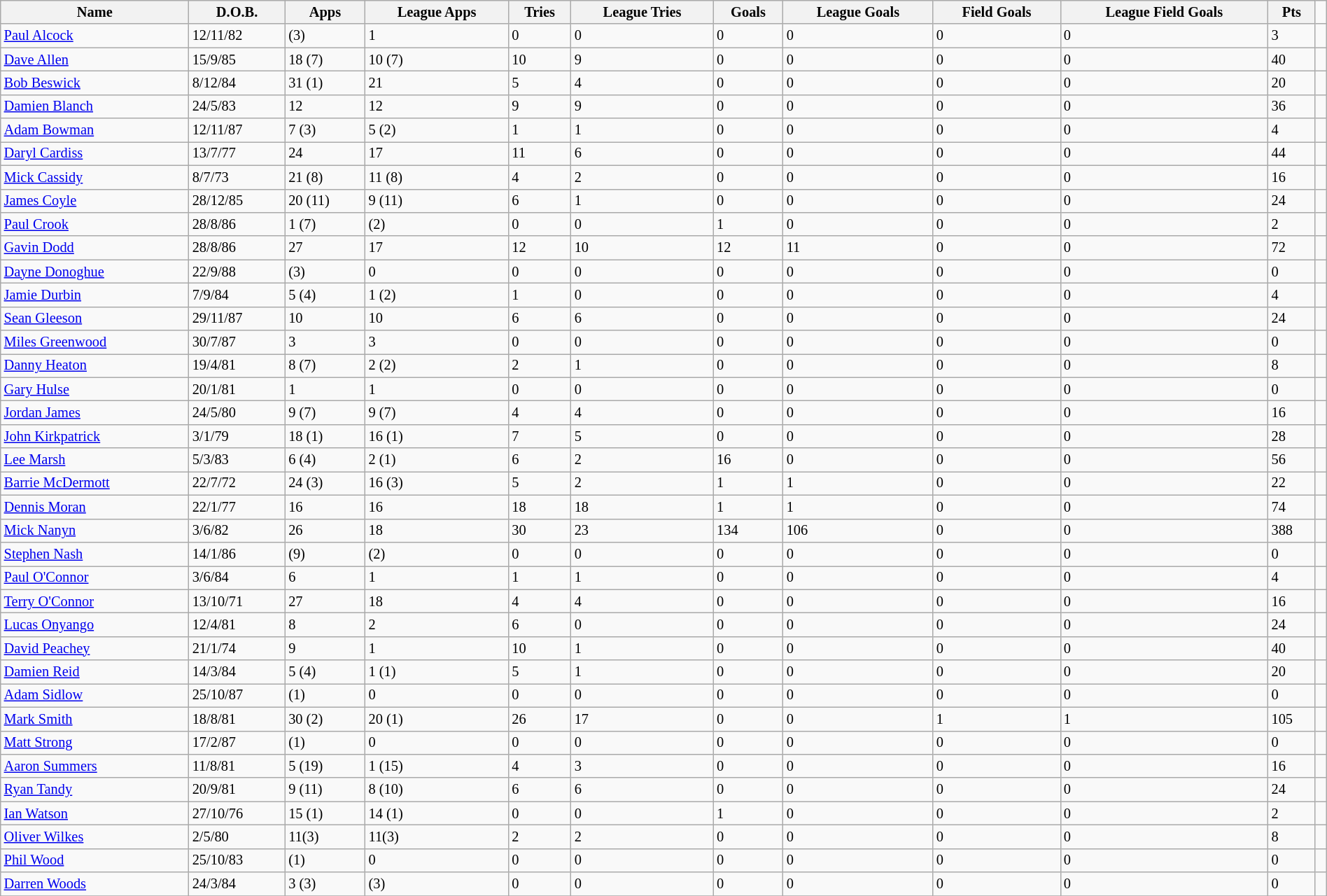<table class="wikitable" style="font-size:85%;" width="100%">
<tr>
<th>Name</th>
<th>D.O.B.</th>
<th>Apps</th>
<th>League Apps</th>
<th>Tries</th>
<th>League Tries</th>
<th>Goals</th>
<th>League Goals</th>
<th>Field Goals</th>
<th>League Field Goals</th>
<th>Pts</th>
</tr>
<tr>
<td><a href='#'>Paul Alcock</a></td>
<td>12/11/82</td>
<td>(3)</td>
<td>1</td>
<td>0</td>
<td>0</td>
<td>0</td>
<td>0</td>
<td>0</td>
<td>0</td>
<td>3</td>
<td></td>
</tr>
<tr>
<td><a href='#'>Dave Allen</a></td>
<td>15/9/85</td>
<td>18 (7)</td>
<td>10 (7)</td>
<td>10</td>
<td>9</td>
<td>0</td>
<td>0</td>
<td>0</td>
<td>0</td>
<td>40</td>
<td></td>
</tr>
<tr>
<td><a href='#'>Bob Beswick</a></td>
<td>8/12/84</td>
<td>31 (1)</td>
<td>21</td>
<td>5</td>
<td>4</td>
<td>0</td>
<td>0</td>
<td>0</td>
<td>0</td>
<td>20</td>
<td></td>
</tr>
<tr>
<td><a href='#'>Damien Blanch</a></td>
<td>24/5/83</td>
<td>12</td>
<td>12</td>
<td>9</td>
<td>9</td>
<td>0</td>
<td>0</td>
<td>0</td>
<td>0</td>
<td>36</td>
<td></td>
</tr>
<tr>
<td><a href='#'>Adam Bowman</a></td>
<td>12/11/87</td>
<td>7 (3)</td>
<td>5 (2)</td>
<td>1</td>
<td>1</td>
<td>0</td>
<td>0</td>
<td>0</td>
<td>0</td>
<td>4</td>
<td></td>
</tr>
<tr>
<td><a href='#'>Daryl Cardiss</a></td>
<td>13/7/77</td>
<td>24</td>
<td>17</td>
<td>11</td>
<td>6</td>
<td>0</td>
<td>0</td>
<td>0</td>
<td>0</td>
<td>44</td>
<td></td>
</tr>
<tr>
<td><a href='#'>Mick Cassidy</a></td>
<td>8/7/73</td>
<td>21 (8)</td>
<td>11 (8)</td>
<td>4</td>
<td>2</td>
<td>0</td>
<td>0</td>
<td>0</td>
<td>0</td>
<td>16</td>
<td></td>
</tr>
<tr>
<td><a href='#'>James Coyle</a></td>
<td>28/12/85</td>
<td>20 (11)</td>
<td>9 (11)</td>
<td>6</td>
<td>1</td>
<td>0</td>
<td>0</td>
<td>0</td>
<td>0</td>
<td>24</td>
<td></td>
</tr>
<tr>
<td><a href='#'>Paul Crook</a></td>
<td>28/8/86</td>
<td>1 (7)</td>
<td>(2)</td>
<td>0</td>
<td>0</td>
<td>1</td>
<td>0</td>
<td>0</td>
<td>0</td>
<td>2</td>
<td></td>
</tr>
<tr>
<td><a href='#'>Gavin Dodd</a></td>
<td>28/8/86</td>
<td>27</td>
<td>17</td>
<td>12</td>
<td>10</td>
<td>12</td>
<td>11</td>
<td>0</td>
<td>0</td>
<td>72</td>
<td></td>
</tr>
<tr>
<td><a href='#'>Dayne Donoghue</a></td>
<td>22/9/88</td>
<td>(3)</td>
<td>0</td>
<td>0</td>
<td>0</td>
<td>0</td>
<td>0</td>
<td>0</td>
<td>0</td>
<td>0</td>
<td></td>
</tr>
<tr>
<td><a href='#'>Jamie Durbin</a></td>
<td>7/9/84</td>
<td>5 (4)</td>
<td>1 (2)</td>
<td>1</td>
<td>0</td>
<td>0</td>
<td>0</td>
<td>0</td>
<td>0</td>
<td>4</td>
<td></td>
</tr>
<tr>
<td><a href='#'>Sean Gleeson</a></td>
<td>29/11/87</td>
<td>10</td>
<td>10</td>
<td>6</td>
<td>6</td>
<td>0</td>
<td>0</td>
<td>0</td>
<td>0</td>
<td>24</td>
<td></td>
</tr>
<tr>
<td><a href='#'>Miles Greenwood</a></td>
<td>30/7/87</td>
<td>3</td>
<td>3</td>
<td>0</td>
<td>0</td>
<td>0</td>
<td>0</td>
<td>0</td>
<td>0</td>
<td>0</td>
<td></td>
</tr>
<tr>
<td><a href='#'>Danny Heaton</a></td>
<td>19/4/81</td>
<td>8 (7)</td>
<td>2 (2)</td>
<td>2</td>
<td>1</td>
<td>0</td>
<td>0</td>
<td>0</td>
<td>0</td>
<td>8</td>
<td></td>
</tr>
<tr>
<td><a href='#'>Gary Hulse</a></td>
<td>20/1/81</td>
<td>1</td>
<td>1</td>
<td>0</td>
<td>0</td>
<td>0</td>
<td>0</td>
<td>0</td>
<td>0</td>
<td>0</td>
<td></td>
</tr>
<tr>
<td><a href='#'>Jordan James</a></td>
<td>24/5/80</td>
<td>9 (7)</td>
<td>9 (7)</td>
<td>4</td>
<td>4</td>
<td>0</td>
<td>0</td>
<td>0</td>
<td>0</td>
<td>16</td>
<td></td>
</tr>
<tr>
<td><a href='#'>John Kirkpatrick</a></td>
<td>3/1/79</td>
<td>18 (1)</td>
<td>16 (1)</td>
<td>7</td>
<td>5</td>
<td>0</td>
<td>0</td>
<td>0</td>
<td>0</td>
<td>28</td>
<td></td>
</tr>
<tr>
<td><a href='#'>Lee Marsh</a></td>
<td>5/3/83</td>
<td>6 (4)</td>
<td>2 (1)</td>
<td>6</td>
<td>2</td>
<td>16</td>
<td>0</td>
<td>0</td>
<td>0</td>
<td>56</td>
<td></td>
</tr>
<tr>
<td><a href='#'>Barrie McDermott</a></td>
<td>22/7/72</td>
<td>24 (3)</td>
<td>16 (3)</td>
<td>5</td>
<td>2</td>
<td>1</td>
<td>1</td>
<td>0</td>
<td>0</td>
<td>22</td>
<td></td>
</tr>
<tr>
<td><a href='#'>Dennis Moran</a></td>
<td>22/1/77</td>
<td>16</td>
<td>16</td>
<td>18</td>
<td>18</td>
<td>1</td>
<td>1</td>
<td>0</td>
<td>0</td>
<td>74</td>
<td></td>
</tr>
<tr>
<td><a href='#'>Mick Nanyn</a></td>
<td>3/6/82</td>
<td>26</td>
<td>18</td>
<td>30</td>
<td>23</td>
<td>134</td>
<td>106</td>
<td>0</td>
<td>0</td>
<td>388</td>
<td></td>
</tr>
<tr>
<td><a href='#'>Stephen Nash</a></td>
<td>14/1/86</td>
<td>(9)</td>
<td>(2)</td>
<td>0</td>
<td>0</td>
<td>0</td>
<td>0</td>
<td>0</td>
<td>0</td>
<td>0</td>
<td></td>
</tr>
<tr>
<td><a href='#'>Paul O'Connor</a></td>
<td>3/6/84</td>
<td>6</td>
<td>1</td>
<td>1</td>
<td>1</td>
<td>0</td>
<td>0</td>
<td>0</td>
<td>0</td>
<td>4</td>
<td></td>
</tr>
<tr>
<td><a href='#'>Terry O'Connor</a></td>
<td>13/10/71</td>
<td>27</td>
<td>18</td>
<td>4</td>
<td>4</td>
<td>0</td>
<td>0</td>
<td>0</td>
<td>0</td>
<td>16</td>
<td></td>
</tr>
<tr>
<td><a href='#'>Lucas Onyango</a></td>
<td>12/4/81</td>
<td>8</td>
<td>2</td>
<td>6</td>
<td>0</td>
<td>0</td>
<td>0</td>
<td>0</td>
<td>0</td>
<td>24</td>
<td></td>
</tr>
<tr>
<td><a href='#'>David Peachey</a></td>
<td>21/1/74</td>
<td>9</td>
<td>1</td>
<td>10</td>
<td>1</td>
<td>0</td>
<td>0</td>
<td>0</td>
<td>0</td>
<td>40</td>
<td></td>
</tr>
<tr>
<td><a href='#'>Damien Reid</a></td>
<td>14/3/84</td>
<td>5 (4)</td>
<td>1 (1)</td>
<td>5</td>
<td>1</td>
<td>0</td>
<td>0</td>
<td>0</td>
<td>0</td>
<td>20</td>
<td></td>
</tr>
<tr>
<td><a href='#'>Adam Sidlow</a></td>
<td>25/10/87</td>
<td>(1)</td>
<td>0</td>
<td>0</td>
<td>0</td>
<td>0</td>
<td>0</td>
<td>0</td>
<td>0</td>
<td>0</td>
<td></td>
</tr>
<tr>
<td><a href='#'>Mark Smith</a></td>
<td>18/8/81</td>
<td>30 (2)</td>
<td>20 (1)</td>
<td>26</td>
<td>17</td>
<td>0</td>
<td>0</td>
<td>1</td>
<td>1</td>
<td>105</td>
<td></td>
</tr>
<tr>
<td><a href='#'>Matt Strong</a></td>
<td>17/2/87</td>
<td>(1)</td>
<td>0</td>
<td>0</td>
<td>0</td>
<td>0</td>
<td>0</td>
<td>0</td>
<td>0</td>
<td>0</td>
<td></td>
</tr>
<tr>
<td><a href='#'>Aaron Summers</a></td>
<td>11/8/81</td>
<td>5 (19)</td>
<td>1 (15)</td>
<td>4</td>
<td>3</td>
<td>0</td>
<td>0</td>
<td>0</td>
<td>0</td>
<td>16</td>
<td></td>
</tr>
<tr>
<td><a href='#'>Ryan Tandy</a></td>
<td>20/9/81</td>
<td>9 (11)</td>
<td>8 (10)</td>
<td>6</td>
<td>6</td>
<td>0</td>
<td>0</td>
<td>0</td>
<td>0</td>
<td>24</td>
<td></td>
</tr>
<tr>
<td><a href='#'>Ian Watson</a></td>
<td>27/10/76</td>
<td>15 (1)</td>
<td>14 (1)</td>
<td>0</td>
<td>0</td>
<td>1</td>
<td>0</td>
<td>0</td>
<td>0</td>
<td>2</td>
<td></td>
</tr>
<tr>
<td><a href='#'>Oliver Wilkes</a></td>
<td>2/5/80</td>
<td>11(3)</td>
<td>11(3)</td>
<td>2</td>
<td>2</td>
<td>0</td>
<td>0</td>
<td>0</td>
<td>0</td>
<td>8</td>
<td></td>
</tr>
<tr>
<td><a href='#'>Phil Wood</a></td>
<td>25/10/83</td>
<td>(1)</td>
<td>0</td>
<td>0</td>
<td>0</td>
<td>0</td>
<td>0</td>
<td>0</td>
<td>0</td>
<td>0</td>
<td></td>
</tr>
<tr>
<td><a href='#'>Darren Woods</a></td>
<td>24/3/84</td>
<td>3 (3)</td>
<td>(3)</td>
<td>0</td>
<td>0</td>
<td>0</td>
<td>0</td>
<td>0</td>
<td>0</td>
<td>0</td>
<td></td>
</tr>
<tr>
</tr>
</table>
